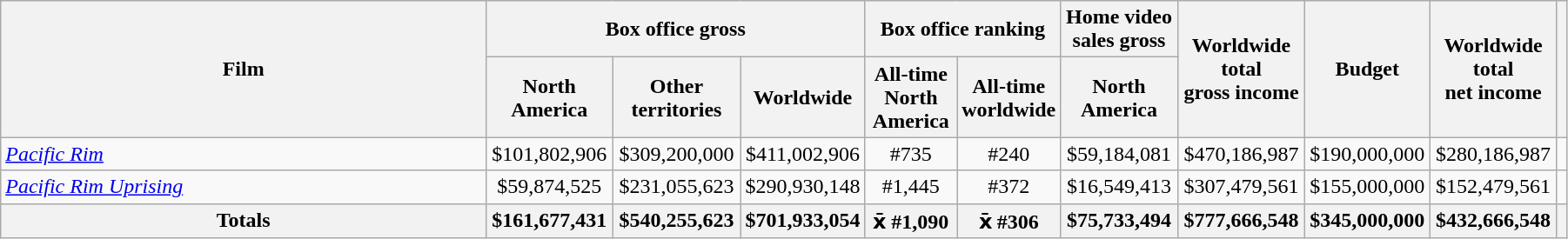<table class="wikitable sortable" width=95% border="1" style="text-align: center;">
<tr>
<th rowspan="2" style="width:31%;">Film</th>
<th colspan="3">Box office gross</th>
<th colspan="2">Box office ranking</th>
<th>Home video<br>sales gross</th>
<th rowspan="2">Worldwide total<br>gross income</th>
<th rowspan="2">Budget</th>
<th rowspan="2">Worldwide total<br>net income</th>
<th rowspan="2"></th>
</tr>
<tr>
<th>North America</th>
<th>Other territories</th>
<th>Worldwide</th>
<th>All-time<br>North America</th>
<th>All-time<br>worldwide</th>
<th>North America</th>
</tr>
<tr>
<td style="text-align: left;"><em><a href='#'>Pacific Rim</a></em></td>
<td>$101,802,906</td>
<td>$309,200,000</td>
<td>$411,002,906</td>
<td>#735</td>
<td>#240</td>
<td>$59,184,081</td>
<td>$470,186,987</td>
<td>$190,000,000</td>
<td>$280,186,987</td>
<td></td>
</tr>
<tr>
<td style="text-align: left;"><em><a href='#'>Pacific Rim Uprising</a></em></td>
<td>$59,874,525</td>
<td>$231,055,623</td>
<td>$290,930,148</td>
<td>#1,445</td>
<td>#372</td>
<td>$16,549,413</td>
<td>$307,479,561</td>
<td>$155,000,000</td>
<td>$152,479,561</td>
<td></td>
</tr>
<tr>
<th>Totals</th>
<th>$161,677,431</th>
<th>$540,255,623</th>
<th>$701,933,054</th>
<th>x̄ #1,090</th>
<th>x̄ #306</th>
<th>$75,733,494</th>
<th>$777,666,548</th>
<th>$345,000,000</th>
<th>$432,666,548</th>
<th></th>
</tr>
</table>
